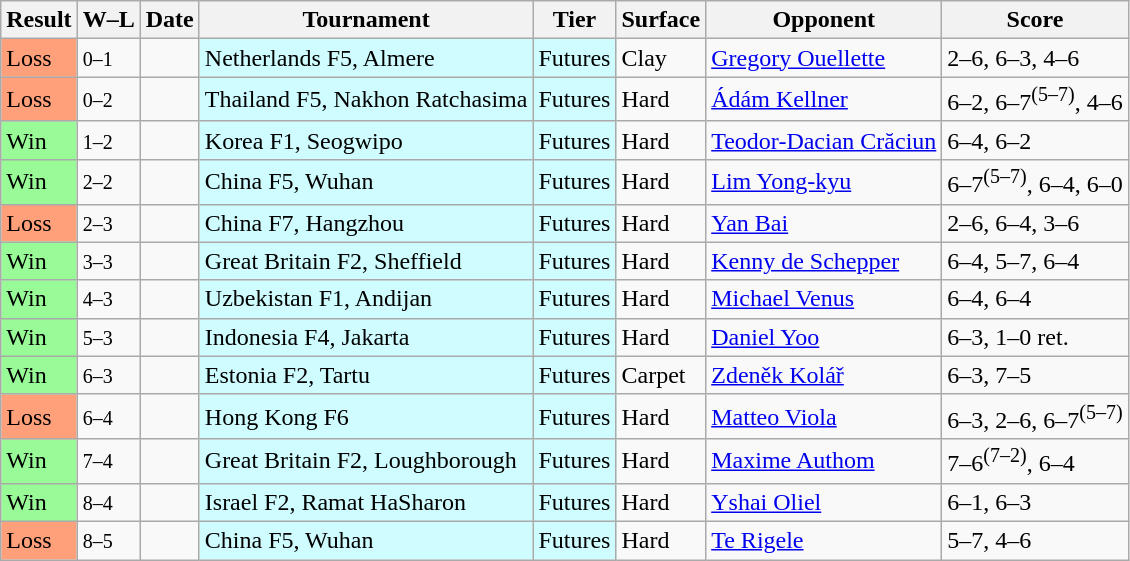<table class="sortable wikitable">
<tr>
<th>Result</th>
<th class="unsortable">W–L</th>
<th>Date</th>
<th>Tournament</th>
<th>Tier</th>
<th>Surface</th>
<th>Opponent</th>
<th class="unsortable">Score</th>
</tr>
<tr>
<td bgcolor=FFA07A>Loss</td>
<td><small>0–1</small></td>
<td></td>
<td style="background:#cffcff;">Netherlands F5, Almere</td>
<td style="background:#cffcff;">Futures</td>
<td>Clay</td>
<td> <a href='#'>Gregory Ouellette</a></td>
<td>2–6, 6–3, 4–6</td>
</tr>
<tr>
<td bgcolor=FFA07A>Loss</td>
<td><small>0–2</small></td>
<td></td>
<td style="background:#cffcff;">Thailand F5, Nakhon Ratchasima</td>
<td style="background:#cffcff;">Futures</td>
<td>Hard</td>
<td> <a href='#'>Ádám Kellner</a></td>
<td>6–2, 6–7<sup>(5–7)</sup>, 4–6</td>
</tr>
<tr>
<td bgcolor=98FB98>Win</td>
<td><small>1–2</small></td>
<td></td>
<td style="background:#cffcff;">Korea F1, Seogwipo</td>
<td style="background:#cffcff;">Futures</td>
<td>Hard</td>
<td> <a href='#'>Teodor-Dacian Crăciun</a></td>
<td>6–4, 6–2</td>
</tr>
<tr>
<td bgcolor=98FB98>Win</td>
<td><small>2–2</small></td>
<td></td>
<td style="background:#cffcff;">China F5, Wuhan</td>
<td style="background:#cffcff;">Futures</td>
<td>Hard</td>
<td> <a href='#'>Lim Yong-kyu</a></td>
<td>6–7<sup>(5–7)</sup>, 6–4, 6–0</td>
</tr>
<tr>
<td bgcolor=FFA07A>Loss</td>
<td><small>2–3</small></td>
<td></td>
<td style="background:#cffcff;">China F7, Hangzhou</td>
<td style="background:#cffcff;">Futures</td>
<td>Hard</td>
<td> <a href='#'>Yan Bai</a></td>
<td>2–6, 6–4, 3–6</td>
</tr>
<tr>
<td bgcolor=98FB98>Win</td>
<td><small>3–3</small></td>
<td></td>
<td style="background:#cffcff;">Great Britain F2, Sheffield</td>
<td style="background:#cffcff;">Futures</td>
<td>Hard</td>
<td> <a href='#'>Kenny de Schepper</a></td>
<td>6–4, 5–7, 6–4</td>
</tr>
<tr>
<td bgcolor=98FB98>Win</td>
<td><small>4–3</small></td>
<td></td>
<td style="background:#cffcff;">Uzbekistan F1, Andijan</td>
<td style="background:#cffcff;">Futures</td>
<td>Hard</td>
<td> <a href='#'>Michael Venus</a></td>
<td>6–4, 6–4</td>
</tr>
<tr>
<td bgcolor=98FB98>Win</td>
<td><small>5–3</small></td>
<td></td>
<td style="background:#cffcff;">Indonesia F4, Jakarta</td>
<td style="background:#cffcff;">Futures</td>
<td>Hard</td>
<td> <a href='#'>Daniel Yoo</a></td>
<td>6–3, 1–0 ret.</td>
</tr>
<tr>
<td bgcolor=98FB98>Win</td>
<td><small>6–3</small></td>
<td></td>
<td style="background:#cffcff;">Estonia F2, Tartu</td>
<td style="background:#cffcff;">Futures</td>
<td>Carpet</td>
<td> <a href='#'>Zdeněk Kolář</a></td>
<td>6–3, 7–5</td>
</tr>
<tr>
<td bgcolor=FFA07A>Loss</td>
<td><small>6–4</small></td>
<td></td>
<td style="background:#cffcff;">Hong Kong F6</td>
<td style="background:#cffcff;">Futures</td>
<td>Hard</td>
<td> <a href='#'>Matteo Viola</a></td>
<td>6–3, 2–6, 6–7<sup>(5–7)</sup></td>
</tr>
<tr>
<td bgcolor=98FB98>Win</td>
<td><small>7–4</small></td>
<td></td>
<td style="background:#cffcff;">Great Britain F2, Loughborough</td>
<td style="background:#cffcff;">Futures</td>
<td>Hard</td>
<td> <a href='#'>Maxime Authom</a></td>
<td>7–6<sup>(7–2)</sup>, 6–4</td>
</tr>
<tr>
<td bgcolor=98FB98>Win</td>
<td><small>8–4</small></td>
<td></td>
<td style="background:#cffcff;">Israel F2, Ramat HaSharon</td>
<td style="background:#cffcff;">Futures</td>
<td>Hard</td>
<td> <a href='#'>Yshai Oliel</a></td>
<td>6–1, 6–3</td>
</tr>
<tr>
<td bgcolor=FFA07A>Loss</td>
<td><small>8–5</small></td>
<td></td>
<td style="background:#cffcff;">China F5, Wuhan</td>
<td style="background:#cffcff;">Futures</td>
<td>Hard</td>
<td> <a href='#'>Te Rigele</a></td>
<td>5–7, 4–6</td>
</tr>
</table>
